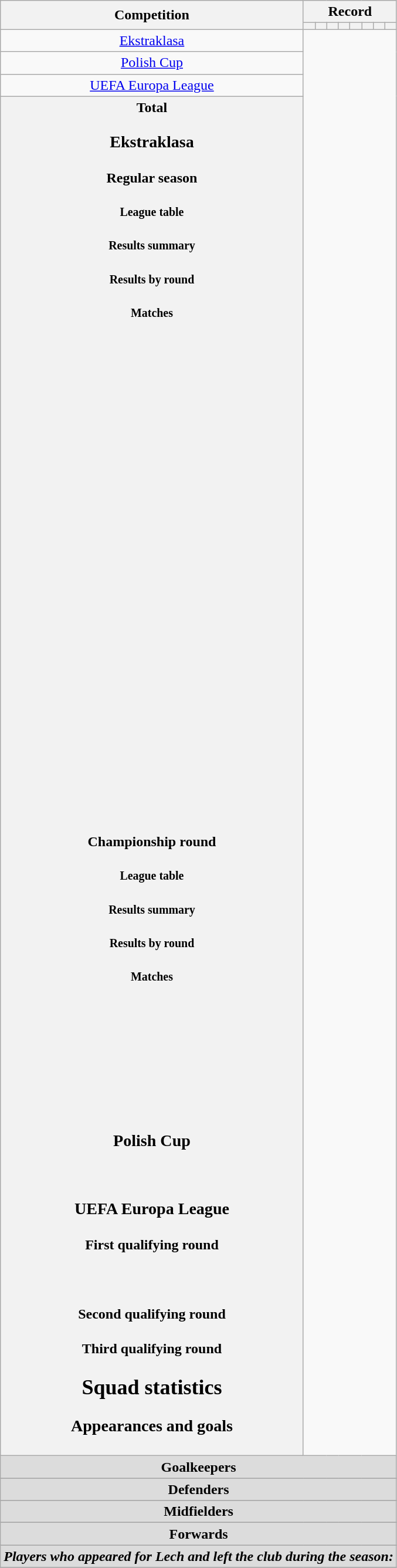<table class="wikitable" style="text-align: center">
<tr>
<th rowspan=2>Competition</th>
<th colspan=8>Record</th>
</tr>
<tr>
<th></th>
<th></th>
<th></th>
<th></th>
<th></th>
<th></th>
<th></th>
<th></th>
</tr>
<tr>
<td><a href='#'>Ekstraklasa</a><br></td>
</tr>
<tr>
<td><a href='#'>Polish Cup</a><br></td>
</tr>
<tr>
<td><a href='#'>UEFA Europa League</a><br></td>
</tr>
<tr>
<th>Total<br>
<h3>Ekstraklasa</h3><h4>Regular season</h4><h5>League table</h5><h5>Results summary</h5>
<h5>Results by round</h5><h5>Matches</h5>

<br><br><br><br><br><br><br><br><br><br><br><br><br><br><br><br><br><br><br><br><br><br><br><br><br><br><br><br><br><br><h4>Championship round</h4><h5>League table</h5><h5>Results summary</h5>
<h5>Results by round</h5><h5>Matches</h5>

<br><br><br><br><br><br><br><h3>Polish Cup</h3>
<br><h3>UEFA Europa League</h3><h4>First qualifying round</h4>
<br><h4>Second qualifying round</h4>

<h4>Third qualifying round</h4>

<h2>Squad statistics</h2><h3>Appearances and goals</h3></th>
</tr>
<tr>
<th colspan=14 style=background:#dcdcdc; text-align:center>Goalkeepers</th>
</tr>
<tr>
</tr>
<tr>
<th colspan=14 style=background:#dcdcdc; text-align:center>Defenders</th>
</tr>
<tr>
</tr>
<tr>
<th colspan=14 style=background:#dcdcdc; text-align:center>Midfielders</th>
</tr>
<tr>
</tr>
<tr>
<th colspan=14 style=background:#dcdcdc; text-align:center>Forwards</th>
</tr>
<tr>
</tr>
<tr>
<th colspan="12" style=background:#dcdcdc; text-align:center><em>Players who appeared for Lech and left the club during the season:</em></th>
</tr>
<tr>
</tr>
<tr>
</tr>
</table>
